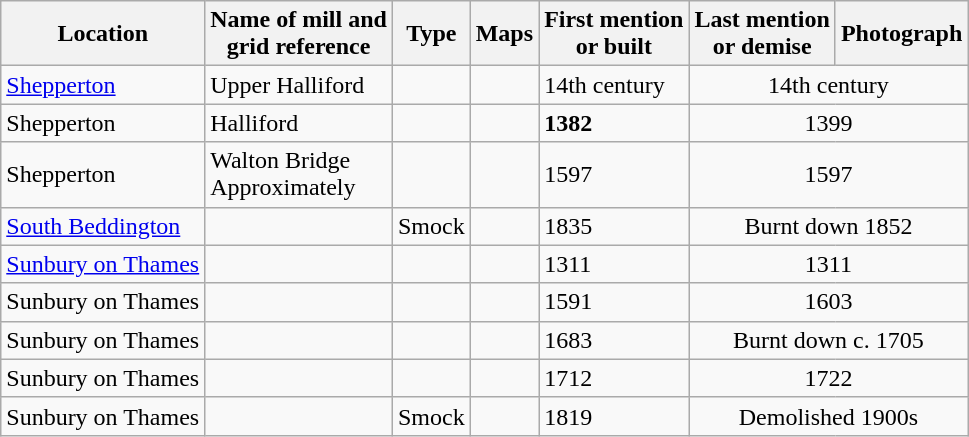<table class="wikitable">
<tr>
<th>Location</th>
<th>Name of mill and<br>grid reference</th>
<th>Type</th>
<th>Maps</th>
<th>First mention<br>or built</th>
<th>Last mention<br> or demise</th>
<th>Photograph</th>
</tr>
<tr>
<td><a href='#'>Shepperton</a></td>
<td>Upper Halliford</td>
<td></td>
<td></td>
<td>14th century</td>
<td colspan="2" style="text-align:center;">14th century</td>
</tr>
<tr>
<td>Shepperton</td>
<td>Halliford</td>
<td></td>
<td></td>
<td><strong>1382</strong></td>
<td colspan="2" style="text-align:center;">1399</td>
</tr>
<tr>
<td>Shepperton</td>
<td>Walton Bridge<br>Approximately<br></td>
<td></td>
<td></td>
<td>1597</td>
<td colspan="2" style="text-align:center;">1597</td>
</tr>
<tr>
<td><a href='#'>South Beddington</a></td>
<td></td>
<td>Smock</td>
<td></td>
<td>1835</td>
<td colspan="2" style="text-align:center;">Burnt down 1852</td>
</tr>
<tr>
<td><a href='#'>Sunbury on Thames</a></td>
<td></td>
<td></td>
<td></td>
<td>1311</td>
<td colspan="2" style="text-align:center;">1311</td>
</tr>
<tr>
<td>Sunbury on Thames</td>
<td></td>
<td></td>
<td></td>
<td>1591</td>
<td colspan="2" style="text-align:center;">1603</td>
</tr>
<tr>
<td>Sunbury on Thames</td>
<td></td>
<td></td>
<td></td>
<td>1683</td>
<td colspan="2" style="text-align:center;">Burnt down c. 1705</td>
</tr>
<tr>
<td>Sunbury on Thames</td>
<td></td>
<td></td>
<td></td>
<td>1712</td>
<td colspan="2" style="text-align:center;">1722</td>
</tr>
<tr>
<td>Sunbury on Thames</td>
<td></td>
<td>Smock</td>
<td></td>
<td>1819</td>
<td colspan="2" style="text-align:center;">Demolished 1900s</td>
</tr>
</table>
